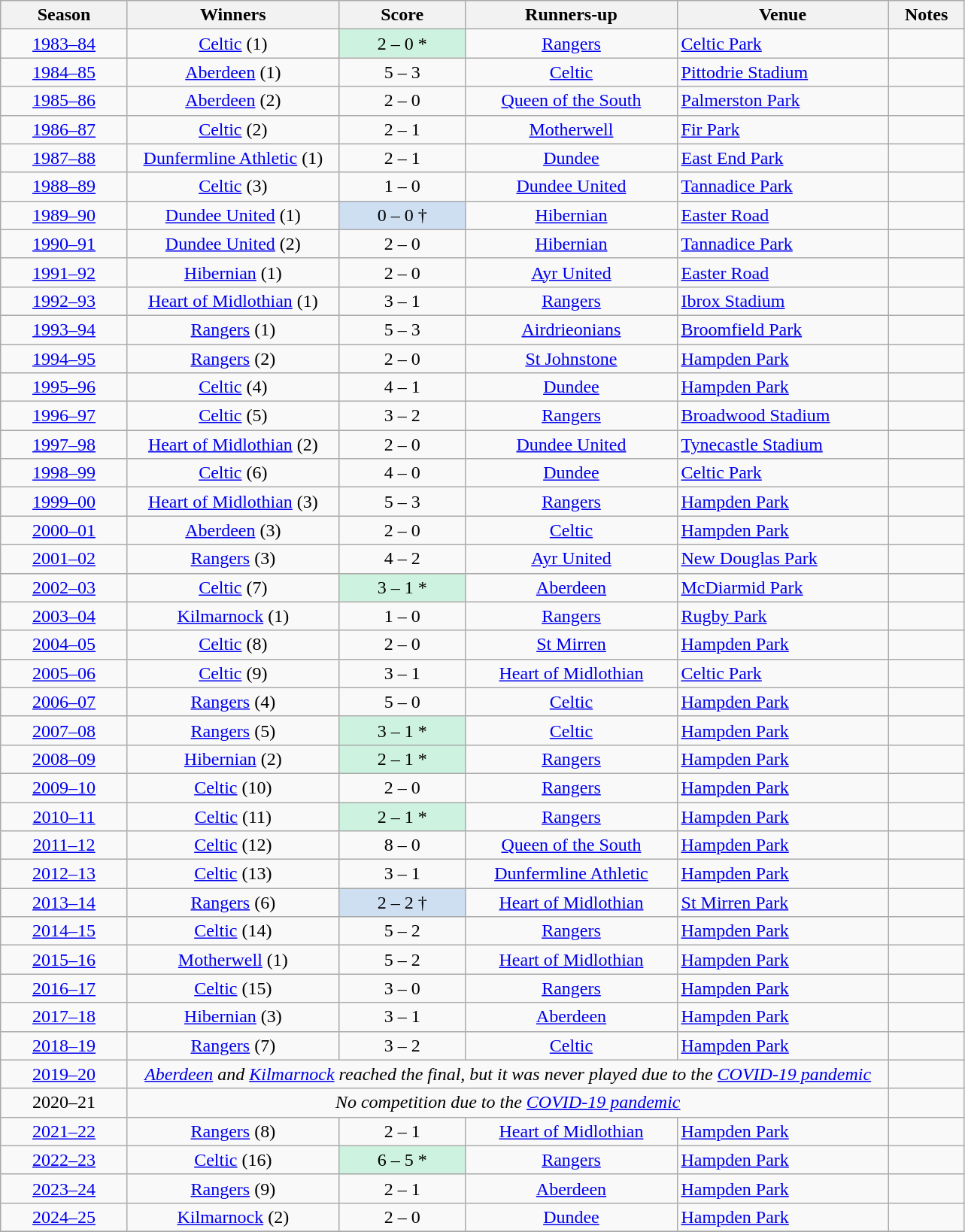<table class="wikitable" style="text-align: center;">
<tr>
<th width=105>Season</th>
<th width=180>Winners</th>
<th width=105>Score</th>
<th width=180>Runners-up</th>
<th width=180>Venue</th>
<th width=60>Notes</th>
</tr>
<tr>
<td><a href='#'>1983–84</a></td>
<td><a href='#'>Celtic</a> (1)</td>
<td bgcolor=#CEF2E0> 2 – 0 *</td>
<td><a href='#'>Rangers</a></td>
<td align=left><a href='#'>Celtic Park</a></td>
<td></td>
</tr>
<tr>
<td><a href='#'>1984–85</a></td>
<td><a href='#'>Aberdeen</a> (1)</td>
<td>5 – 3</td>
<td><a href='#'>Celtic</a></td>
<td align=left><a href='#'>Pittodrie Stadium</a></td>
<td></td>
</tr>
<tr>
<td><a href='#'>1985–86</a></td>
<td><a href='#'>Aberdeen</a> (2)</td>
<td>2 – 0</td>
<td><a href='#'>Queen of the South</a></td>
<td align=left><a href='#'>Palmerston Park</a></td>
<td></td>
</tr>
<tr>
<td><a href='#'>1986–87</a></td>
<td><a href='#'>Celtic</a> (2)</td>
<td>2 – 1</td>
<td><a href='#'>Motherwell</a></td>
<td align=left><a href='#'>Fir Park</a></td>
<td></td>
</tr>
<tr>
<td><a href='#'>1987–88</a></td>
<td><a href='#'>Dunfermline Athletic</a> (1)</td>
<td>2 – 1</td>
<td><a href='#'>Dundee</a></td>
<td align=left><a href='#'>East End Park</a></td>
<td></td>
</tr>
<tr>
<td><a href='#'>1988–89</a></td>
<td><a href='#'>Celtic</a> (3)</td>
<td>1 – 0</td>
<td><a href='#'>Dundee United</a></td>
<td align=left><a href='#'>Tannadice Park</a></td>
<td></td>
</tr>
<tr>
<td><a href='#'>1989–90</a></td>
<td><a href='#'>Dundee United</a> (1)</td>
<td bgcolor=#cedff2> 0 – 0 †</td>
<td><a href='#'>Hibernian</a></td>
<td align=left><a href='#'>Easter Road</a></td>
<td></td>
</tr>
<tr>
<td><a href='#'>1990–91</a></td>
<td><a href='#'>Dundee United</a> (2)</td>
<td>2 – 0</td>
<td><a href='#'>Hibernian</a></td>
<td align=left><a href='#'>Tannadice Park</a></td>
<td></td>
</tr>
<tr>
<td><a href='#'>1991–92</a></td>
<td><a href='#'>Hibernian</a> (1)</td>
<td>2 – 0</td>
<td><a href='#'>Ayr United</a></td>
<td align=left><a href='#'>Easter Road</a></td>
<td></td>
</tr>
<tr>
<td><a href='#'>1992–93</a></td>
<td><a href='#'>Heart of Midlothian</a> (1)</td>
<td>3 – 1</td>
<td><a href='#'>Rangers</a></td>
<td align=left><a href='#'>Ibrox Stadium</a></td>
<td></td>
</tr>
<tr>
<td><a href='#'>1993–94</a></td>
<td><a href='#'>Rangers</a> (1)</td>
<td>5 – 3</td>
<td><a href='#'>Airdrieonians</a></td>
<td align=left><a href='#'>Broomfield Park</a></td>
<td></td>
</tr>
<tr>
<td><a href='#'>1994–95</a></td>
<td><a href='#'>Rangers</a> (2)</td>
<td>2 – 0</td>
<td><a href='#'>St Johnstone</a></td>
<td align=left><a href='#'>Hampden Park</a></td>
<td></td>
</tr>
<tr>
<td><a href='#'>1995–96</a></td>
<td><a href='#'>Celtic</a> (4)</td>
<td>4 – 1</td>
<td><a href='#'>Dundee</a></td>
<td align=left><a href='#'>Hampden Park</a></td>
<td></td>
</tr>
<tr>
<td><a href='#'>1996–97</a></td>
<td><a href='#'>Celtic</a> (5)</td>
<td>3 – 2</td>
<td><a href='#'>Rangers</a></td>
<td align=left><a href='#'>Broadwood Stadium</a></td>
<td></td>
</tr>
<tr>
<td><a href='#'>1997–98</a></td>
<td><a href='#'>Heart of Midlothian</a> (2)</td>
<td>2 – 0</td>
<td><a href='#'>Dundee United</a></td>
<td align=left><a href='#'>Tynecastle Stadium</a></td>
<td></td>
</tr>
<tr>
<td><a href='#'>1998–99</a></td>
<td><a href='#'>Celtic</a> (6)</td>
<td>4 – 0</td>
<td><a href='#'>Dundee</a></td>
<td align=left><a href='#'>Celtic Park</a></td>
<td></td>
</tr>
<tr>
<td><a href='#'>1999–00</a></td>
<td><a href='#'>Heart of Midlothian</a> (3)</td>
<td>5 – 3</td>
<td><a href='#'>Rangers</a></td>
<td align=left><a href='#'>Hampden Park</a></td>
<td></td>
</tr>
<tr>
<td><a href='#'>2000–01</a></td>
<td><a href='#'>Aberdeen</a> (3)</td>
<td>2 – 0</td>
<td><a href='#'>Celtic</a></td>
<td align=left><a href='#'>Hampden Park</a></td>
<td></td>
</tr>
<tr>
<td><a href='#'>2001–02</a></td>
<td><a href='#'>Rangers</a> (3)</td>
<td>4 – 2</td>
<td><a href='#'>Ayr United</a></td>
<td align=left><a href='#'>New Douglas Park</a></td>
<td></td>
</tr>
<tr>
<td><a href='#'>2002–03</a></td>
<td><a href='#'>Celtic</a> (7)</td>
<td bgcolor=#CEF2E0> 3 – 1 *</td>
<td><a href='#'>Aberdeen</a></td>
<td align=left><a href='#'>McDiarmid Park</a></td>
<td></td>
</tr>
<tr>
<td><a href='#'>2003–04</a></td>
<td><a href='#'>Kilmarnock</a> (1)</td>
<td>1 – 0</td>
<td><a href='#'>Rangers</a></td>
<td align=left><a href='#'>Rugby Park</a></td>
<td></td>
</tr>
<tr>
<td><a href='#'>2004–05</a></td>
<td><a href='#'>Celtic</a> (8)</td>
<td>2 – 0</td>
<td><a href='#'>St Mirren</a></td>
<td align=left><a href='#'>Hampden Park</a></td>
<td></td>
</tr>
<tr>
<td><a href='#'>2005–06</a></td>
<td><a href='#'>Celtic</a> (9)</td>
<td>3 – 1</td>
<td><a href='#'>Heart of Midlothian</a></td>
<td align=left><a href='#'>Celtic Park</a></td>
<td></td>
</tr>
<tr>
<td><a href='#'>2006–07</a></td>
<td><a href='#'>Rangers</a> (4)</td>
<td>5 – 0</td>
<td><a href='#'>Celtic</a></td>
<td align=left><a href='#'>Hampden Park</a></td>
<td></td>
</tr>
<tr>
<td><a href='#'>2007–08</a></td>
<td><a href='#'>Rangers</a> (5)</td>
<td bgcolor=#CEF2E0> 3 – 1 *</td>
<td><a href='#'>Celtic</a></td>
<td align=left><a href='#'>Hampden Park</a></td>
<td></td>
</tr>
<tr>
<td><a href='#'>2008–09</a></td>
<td><a href='#'>Hibernian</a> (2)</td>
<td bgcolor=#CEF2E0> 2 – 1 *</td>
<td><a href='#'>Rangers</a></td>
<td align=left><a href='#'>Hampden Park</a></td>
<td></td>
</tr>
<tr>
<td><a href='#'>2009–10</a></td>
<td><a href='#'>Celtic</a> (10)</td>
<td>2 – 0</td>
<td><a href='#'>Rangers</a></td>
<td align=left><a href='#'>Hampden Park</a></td>
<td></td>
</tr>
<tr>
<td><a href='#'>2010–11</a></td>
<td><a href='#'>Celtic</a> (11)</td>
<td bgcolor=#CEF2E0> 2 – 1 *</td>
<td><a href='#'>Rangers</a></td>
<td align=left><a href='#'>Hampden Park</a></td>
<td></td>
</tr>
<tr>
<td><a href='#'>2011–12</a></td>
<td><a href='#'>Celtic</a> (12)</td>
<td>8 – 0</td>
<td><a href='#'>Queen of the South</a></td>
<td align=left><a href='#'>Hampden Park</a></td>
<td></td>
</tr>
<tr>
<td><a href='#'>2012–13</a></td>
<td><a href='#'>Celtic</a> (13)</td>
<td>3 – 1</td>
<td><a href='#'>Dunfermline Athletic</a></td>
<td align=left><a href='#'>Hampden Park</a></td>
<td></td>
</tr>
<tr>
<td><a href='#'>2013–14</a></td>
<td><a href='#'>Rangers</a> (6)</td>
<td bgcolor=#cedff2> 2 – 2 †</td>
<td><a href='#'>Heart of Midlothian</a></td>
<td align=left><a href='#'>St Mirren Park</a></td>
<td></td>
</tr>
<tr>
<td><a href='#'>2014–15</a></td>
<td><a href='#'>Celtic</a> (14)</td>
<td>5 – 2</td>
<td><a href='#'>Rangers</a></td>
<td align=left><a href='#'>Hampden Park</a></td>
<td></td>
</tr>
<tr>
<td><a href='#'>2015–16</a></td>
<td><a href='#'>Motherwell</a> (1)</td>
<td>5 – 2</td>
<td><a href='#'>Heart of Midlothian</a></td>
<td align=left><a href='#'>Hampden Park</a></td>
<td></td>
</tr>
<tr>
<td><a href='#'>2016–17</a></td>
<td><a href='#'>Celtic</a> (15)</td>
<td>3 – 0</td>
<td><a href='#'>Rangers</a></td>
<td align=left><a href='#'>Hampden Park</a></td>
<td></td>
</tr>
<tr>
<td><a href='#'>2017–18</a></td>
<td><a href='#'>Hibernian</a> (3)</td>
<td>3 – 1</td>
<td><a href='#'>Aberdeen</a></td>
<td align=left><a href='#'>Hampden Park</a></td>
<td></td>
</tr>
<tr>
<td><a href='#'>2018–19</a></td>
<td><a href='#'>Rangers</a> (7)</td>
<td>3 – 2</td>
<td><a href='#'>Celtic</a></td>
<td align=left><a href='#'>Hampden Park</a></td>
<td></td>
</tr>
<tr>
<td><a href='#'>2019–20</a></td>
<td colspan="4"><em><a href='#'>Aberdeen</a> and <a href='#'>Kilmarnock</a> reached the final, but it was never played due to the <a href='#'>COVID-19 pandemic</a></em></td>
<td></td>
</tr>
<tr>
<td>2020–21</td>
<td colspan="4"><em>No competition due to the <a href='#'>COVID-19 pandemic</a></em></td>
<td></td>
</tr>
<tr>
<td><a href='#'>2021–22</a></td>
<td><a href='#'>Rangers</a> (8)</td>
<td>2 – 1</td>
<td><a href='#'>Heart of Midlothian</a></td>
<td align=left><a href='#'>Hampden Park</a></td>
<td></td>
</tr>
<tr>
<td><a href='#'>2022–23</a></td>
<td><a href='#'>Celtic</a> (16)</td>
<td bgcolor=#CEF2E0>6 – 5 *</td>
<td><a href='#'>Rangers</a></td>
<td align=left><a href='#'>Hampden Park</a></td>
<td></td>
</tr>
<tr>
<td><a href='#'>2023–24</a></td>
<td><a href='#'>Rangers</a> (9)</td>
<td>2 – 1</td>
<td><a href='#'>Aberdeen</a></td>
<td align=left><a href='#'>Hampden Park</a></td>
<td></td>
</tr>
<tr>
<td><a href='#'>2024–25</a></td>
<td><a href='#'>Kilmarnock</a> (2)</td>
<td>2 – 0</td>
<td><a href='#'>Dundee</a></td>
<td align=left><a href='#'>Hampden Park</a></td>
<td></td>
</tr>
<tr>
</tr>
</table>
